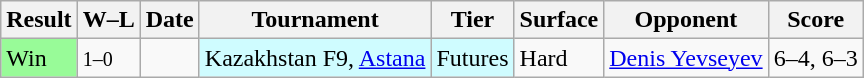<table class="sortable wikitable">
<tr>
<th>Result</th>
<th class="unsortable">W–L</th>
<th>Date</th>
<th>Tournament</th>
<th>Tier</th>
<th>Surface</th>
<th>Opponent</th>
<th class="unsortable">Score</th>
</tr>
<tr>
<td bgcolor=98FB98>Win</td>
<td><small>1–0</small></td>
<td></td>
<td style="background:#cffcff;">Kazakhstan F9, <a href='#'>Astana</a></td>
<td style="background:#cffcff;">Futures</td>
<td>Hard</td>
<td> <a href='#'>Denis Yevseyev</a></td>
<td>6–4, 6–3</td>
</tr>
</table>
